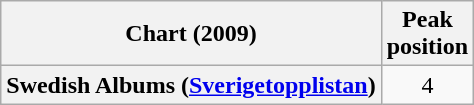<table class="wikitable plainrowheaders">
<tr>
<th>Chart (2009)</th>
<th>Peak<br>position</th>
</tr>
<tr>
<th scope="row">Swedish Albums (<a href='#'>Sverigetopplistan</a>)</th>
<td style="text-align:center;">4</td>
</tr>
</table>
